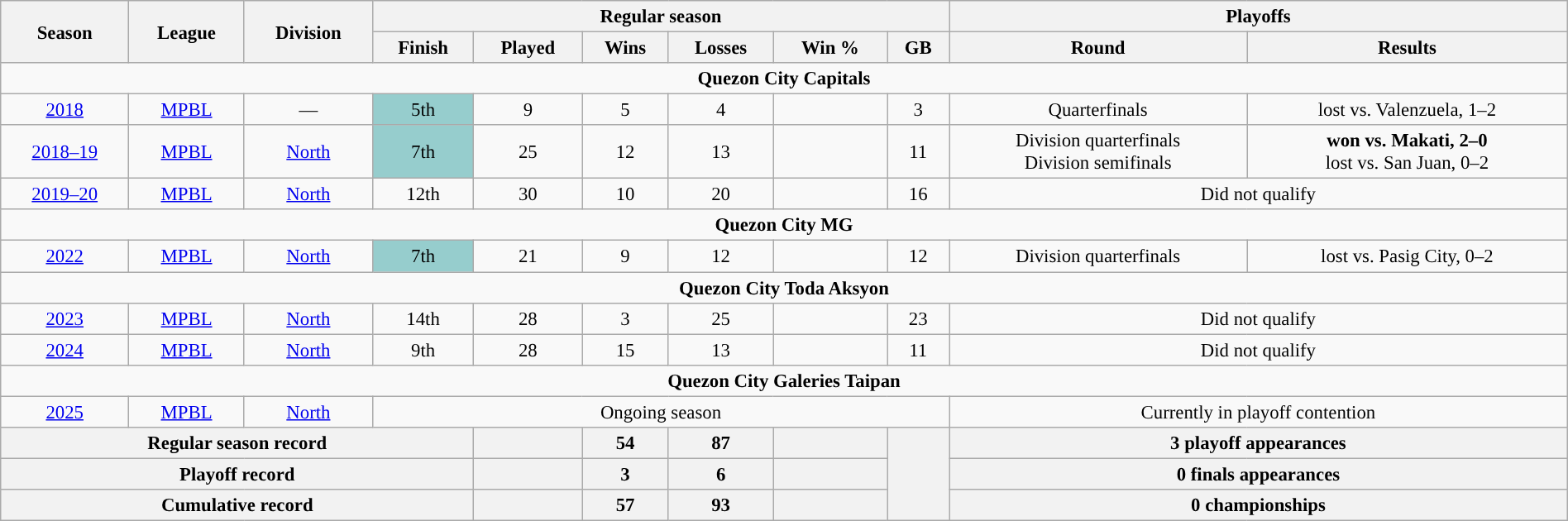<table class="wikitable" style="width:100%; text-align:center; font-size:95%">
<tr>
<th rowspan=2>Season</th>
<th rowspan=2>League</th>
<th rowspan=2>Division</th>
<th colspan=6>Regular season</th>
<th colspan=2>Playoffs</th>
</tr>
<tr>
<th>Finish</th>
<th>Played</th>
<th>Wins</th>
<th>Losses</th>
<th>Win %</th>
<th>GB</th>
<th>Round</th>
<th>Results</th>
</tr>
<tr>
<td align="center" colspan="11"><strong>Quezon City Capitals</strong></td>
</tr>
<tr>
<td><a href='#'>2018</a></td>
<td><a href='#'>MPBL</a></td>
<td>—</td>
<td bgcolor="#96CDCD">5th</td>
<td>9</td>
<td>5</td>
<td>4</td>
<td></td>
<td>3</td>
<td>Quarterfinals</td>
<td>lost vs. Valenzuela, 1–2</td>
</tr>
<tr>
<td><a href='#'>2018–19</a></td>
<td><a href='#'>MPBL</a></td>
<td><a href='#'>North</a></td>
<td bgcolor="#96CDCD">7th</td>
<td>25</td>
<td>12</td>
<td>13</td>
<td></td>
<td>11</td>
<td>Division quarterfinals <br> Division semifinals</td>
<td><strong>won vs. Makati, 2–0</strong> <br> lost vs. San Juan, 0–2</td>
</tr>
<tr>
<td><a href='#'>2019–20</a></td>
<td><a href='#'>MPBL</a></td>
<td><a href='#'>North</a></td>
<td>12th</td>
<td>30</td>
<td>10</td>
<td>20</td>
<td></td>
<td>16</td>
<td colspan=2>Did not qualify</td>
</tr>
<tr>
<td align="center" colspan="11"><strong>Quezon City MG</strong></td>
</tr>
<tr>
<td><a href='#'>2022</a></td>
<td><a href='#'>MPBL</a></td>
<td><a href='#'>North</a></td>
<td bgcolor="#96CDCD">7th</td>
<td>21</td>
<td>9</td>
<td>12</td>
<td></td>
<td>12</td>
<td>Division quarterfinals</td>
<td>lost vs. Pasig City, 0–2</td>
</tr>
<tr>
<td align="center" colspan="11"><strong>Quezon City Toda Aksyon</strong></td>
</tr>
<tr>
<td><a href='#'>2023</a></td>
<td><a href='#'>MPBL</a></td>
<td><a href='#'>North</a></td>
<td>14th</td>
<td>28</td>
<td>3</td>
<td>25</td>
<td></td>
<td>23</td>
<td colspan=2>Did not qualify</td>
</tr>
<tr>
<td><a href='#'>2024</a></td>
<td><a href='#'>MPBL</a></td>
<td><a href='#'>North</a></td>
<td>9th</td>
<td>28</td>
<td>15</td>
<td>13</td>
<td></td>
<td>11</td>
<td colspan=2>Did not qualify</td>
</tr>
<tr>
<td align="center" colspan="11"><strong>Quezon City Galeries Taipan</strong></td>
</tr>
<tr>
<td><a href='#'>2025</a></td>
<td><a href='#'>MPBL</a></td>
<td><a href='#'>North</a></td>
<td colspan=6>Ongoing season</td>
<td colspan=2>Currently in playoff contention</td>
</tr>
<tr>
<th colspan=4>Regular season record</th>
<th></th>
<th>54</th>
<th>87</th>
<th></th>
<th rowspan=3></th>
<th colspan=2>3 playoff appearances</th>
</tr>
<tr>
<th colspan=4>Playoff record</th>
<th></th>
<th>3</th>
<th>6</th>
<th></th>
<th colspan=2>0 finals appearances</th>
</tr>
<tr>
<th colspan=4>Cumulative record</th>
<th></th>
<th>57</th>
<th>93</th>
<th></th>
<th colspan=2>0 championships</th>
</tr>
</table>
